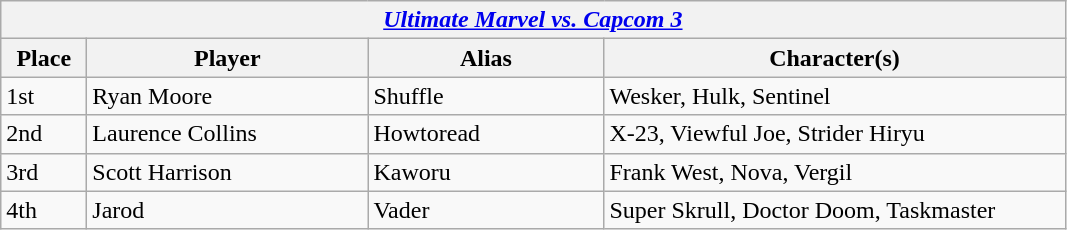<table class="wikitable">
<tr>
<th colspan="4"><strong><em><a href='#'>Ultimate Marvel vs. Capcom 3</a></em></strong></th>
</tr>
<tr>
<th style="width:50px;">Place</th>
<th style="width:180px;">Player</th>
<th style="width:150px;">Alias</th>
<th style="width:300px;">Character(s)</th>
</tr>
<tr>
<td>1st</td>
<td> Ryan Moore</td>
<td>Shuffle</td>
<td>Wesker, Hulk, Sentinel</td>
</tr>
<tr>
<td>2nd</td>
<td> Laurence Collins</td>
<td>Howtoread</td>
<td>X-23, Viewful Joe, Strider Hiryu</td>
</tr>
<tr>
<td>3rd</td>
<td> Scott Harrison</td>
<td>Kaworu</td>
<td>Frank West, Nova, Vergil</td>
</tr>
<tr>
<td>4th</td>
<td> Jarod</td>
<td>Vader</td>
<td>Super Skrull, Doctor Doom, Taskmaster</td>
</tr>
</table>
